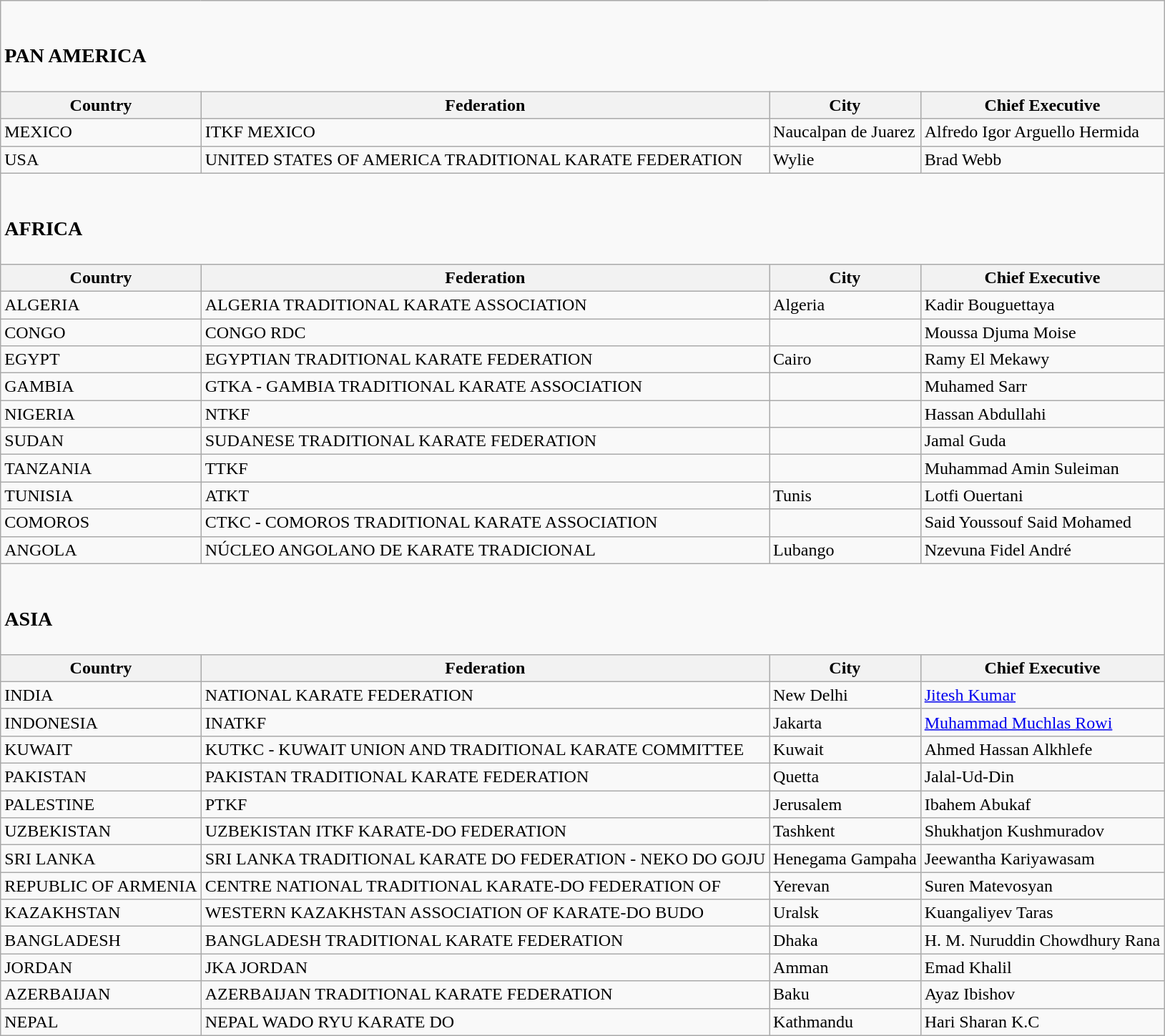<table class="wikitable">
<tr>
<td colspan="4"><br><h3>PAN AMERICA</h3></td>
</tr>
<tr>
<th>Country</th>
<th>Federation</th>
<th>City</th>
<th>Chief Executive</th>
</tr>
<tr>
<td>MEXICO</td>
<td>ITKF MEXICO</td>
<td>Naucalpan de Juarez</td>
<td>Alfredo Igor Arguello Hermida</td>
</tr>
<tr>
<td>USA</td>
<td>UNITED STATES OF AMERICA TRADITIONAL KARATE FEDERATION</td>
<td>Wylie</td>
<td>Brad Webb</td>
</tr>
<tr>
<td colspan="4"><br><h3>AFRICA</h3></td>
</tr>
<tr>
<th>Country</th>
<th>Federation</th>
<th>City</th>
<th>Chief Executive</th>
</tr>
<tr>
<td>ALGERIA</td>
<td>ALGERIA TRADITIONAL KARATE ASSOCIATION</td>
<td>Algeria</td>
<td>Kadir Bouguettaya</td>
</tr>
<tr>
<td>CONGO</td>
<td>CONGO RDC</td>
<td></td>
<td>Moussa Djuma Moise</td>
</tr>
<tr>
<td>EGYPT</td>
<td>EGYPTIAN TRADITIONAL KARATE FEDERATION</td>
<td>Cairo</td>
<td>Ramy El Mekawy</td>
</tr>
<tr>
<td>GAMBIA</td>
<td>GTKA - GAMBIA TRADITIONAL KARATE ASSOCIATION</td>
<td></td>
<td>Muhamed Sarr</td>
</tr>
<tr>
<td>NIGERIA</td>
<td>NTKF</td>
<td></td>
<td>Hassan Abdullahi</td>
</tr>
<tr>
<td>SUDAN</td>
<td>SUDANESE TRADITIONAL KARATE FEDERATION</td>
<td></td>
<td>Jamal Guda</td>
</tr>
<tr>
<td>TANZANIA</td>
<td>TTKF</td>
<td></td>
<td>Muhammad Amin Suleiman</td>
</tr>
<tr>
<td>TUNISIA</td>
<td>ATKT</td>
<td>Tunis</td>
<td>Lotfi Ouertani</td>
</tr>
<tr>
<td>COMOROS</td>
<td>CTKC - COMOROS TRADITIONAL KARATE ASSOCIATION</td>
<td></td>
<td>Said Youssouf Said Mohamed</td>
</tr>
<tr>
<td>ANGOLA</td>
<td>NÚCLEO ANGOLANO DE KARATE TRADICIONAL</td>
<td>Lubango</td>
<td>Nzevuna Fidel André</td>
</tr>
<tr>
<td colspan="4"><br><h3>ASIA</h3></td>
</tr>
<tr>
<th>Country</th>
<th>Federation</th>
<th>City</th>
<th>Chief Executive</th>
</tr>
<tr>
<td>INDIA</td>
<td>NATIONAL KARATE FEDERATION</td>
<td>New Delhi</td>
<td><a href='#'>Jitesh Kumar</a></td>
</tr>
<tr>
<td>INDONESIA</td>
<td>INATKF</td>
<td>Jakarta</td>
<td><a href='#'>Muhammad Muchlas Rowi</a></td>
</tr>
<tr>
<td>KUWAIT</td>
<td>KUTKC - KUWAIT UNION AND TRADITIONAL KARATE COMMITTEE</td>
<td>Kuwait</td>
<td>Ahmed Hassan Alkhlefe</td>
</tr>
<tr>
<td>PAKISTAN</td>
<td>PAKISTAN TRADITIONAL KARATE FEDERATION</td>
<td>Quetta</td>
<td>Jalal-Ud-Din</td>
</tr>
<tr>
<td>PALESTINE</td>
<td>PTKF</td>
<td>Jerusalem</td>
<td>Ibahem Abukaf</td>
</tr>
<tr>
<td>UZBEKISTAN</td>
<td>UZBEKISTAN ITKF KARATE-DO FEDERATION</td>
<td>Tashkent</td>
<td>Shukhatjon Kushmuradov</td>
</tr>
<tr>
<td>SRI LANKA</td>
<td>SRI LANKA TRADITIONAL KARATE DO FEDERATION - NEKO DO GOJU</td>
<td>Henegama Gampaha</td>
<td>Jeewantha Kariyawasam</td>
</tr>
<tr>
<td>REPUBLIC OF ARMENIA</td>
<td>CENTRE NATIONAL TRADITIONAL KARATE-DO FEDERATION OF</td>
<td>Yerevan</td>
<td>Suren Matevosyan</td>
</tr>
<tr>
<td>KAZAKHSTAN</td>
<td>WESTERN KAZAKHSTAN ASSOCIATION OF KARATE-DO BUDO</td>
<td>Uralsk</td>
<td>Kuangaliyev Taras</td>
</tr>
<tr>
<td>BANGLADESH</td>
<td>BANGLADESH TRADITIONAL KARATE FEDERATION</td>
<td>Dhaka</td>
<td>H. M. Nuruddin Chowdhury Rana</td>
</tr>
<tr>
<td>JORDAN</td>
<td>JKA JORDAN</td>
<td>Amman</td>
<td>Emad Khalil</td>
</tr>
<tr>
<td>AZERBAIJAN</td>
<td>AZERBAIJAN TRADITIONAL KARATE FEDERATION</td>
<td>Baku</td>
<td>Ayaz Ibishov</td>
</tr>
<tr>
<td>NEPAL</td>
<td>NEPAL WADO RYU KARATE DO</td>
<td>Kathmandu</td>
<td>Hari Sharan K.C</td>
</tr>
</table>
